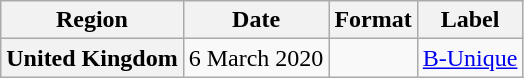<table class="wikitable plainrowheaders" style="text-align:center">
<tr>
<th>Region</th>
<th>Date</th>
<th>Format</th>
<th>Label</th>
</tr>
<tr>
<th scope="row">United Kingdom</th>
<td>6 March 2020</td>
<td></td>
<td><a href='#'>B-Unique</a></td>
</tr>
</table>
